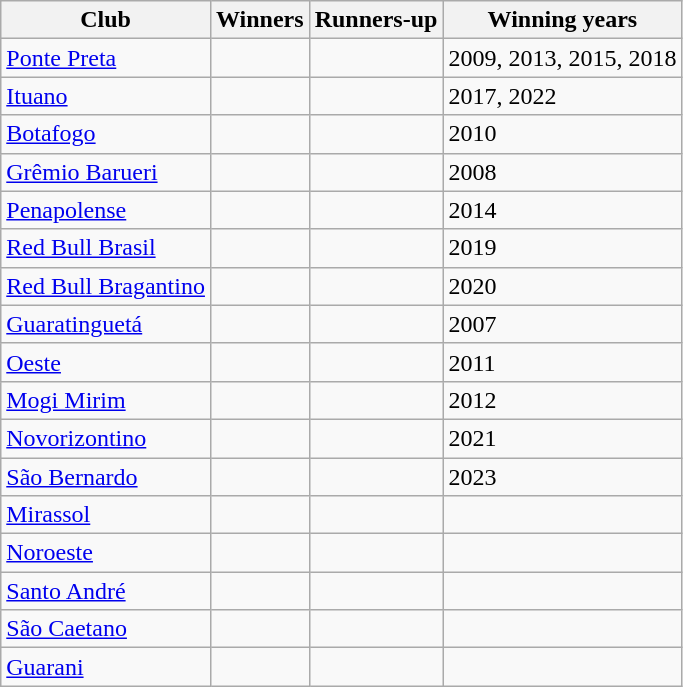<table class="wikitable">
<tr>
<th>Club</th>
<th>Winners</th>
<th>Runners-up</th>
<th>Winning years</th>
</tr>
<tr>
<td><a href='#'>Ponte Preta</a></td>
<td></td>
<td></td>
<td>2009, 2013, 2015, 2018</td>
</tr>
<tr>
<td><a href='#'>Ituano</a></td>
<td></td>
<td></td>
<td>2017, 2022</td>
</tr>
<tr>
<td><a href='#'>Botafogo</a></td>
<td></td>
<td></td>
<td>2010</td>
</tr>
<tr>
<td><a href='#'>Grêmio Barueri</a></td>
<td></td>
<td></td>
<td>2008</td>
</tr>
<tr>
<td><a href='#'>Penapolense</a></td>
<td></td>
<td></td>
<td>2014</td>
</tr>
<tr>
<td><a href='#'>Red Bull Brasil</a></td>
<td></td>
<td></td>
<td>2019</td>
</tr>
<tr>
<td><a href='#'>Red Bull Bragantino</a></td>
<td></td>
<td></td>
<td>2020</td>
</tr>
<tr>
<td><a href='#'>Guaratinguetá</a></td>
<td></td>
<td></td>
<td>2007</td>
</tr>
<tr>
<td><a href='#'>Oeste</a></td>
<td></td>
<td></td>
<td>2011</td>
</tr>
<tr>
<td><a href='#'>Mogi Mirim</a></td>
<td></td>
<td></td>
<td>2012</td>
</tr>
<tr>
<td><a href='#'>Novorizontino</a></td>
<td></td>
<td></td>
<td>2021</td>
</tr>
<tr>
<td><a href='#'>São Bernardo</a></td>
<td></td>
<td></td>
<td>2023</td>
</tr>
<tr>
<td><a href='#'>Mirassol</a></td>
<td></td>
<td></td>
<td></td>
</tr>
<tr>
<td><a href='#'>Noroeste</a></td>
<td></td>
<td></td>
<td></td>
</tr>
<tr>
<td><a href='#'>Santo André</a></td>
<td></td>
<td></td>
<td></td>
</tr>
<tr>
<td><a href='#'>São Caetano</a></td>
<td></td>
<td></td>
<td></td>
</tr>
<tr>
<td><a href='#'>Guarani</a></td>
<td></td>
<td></td>
<td></td>
</tr>
</table>
